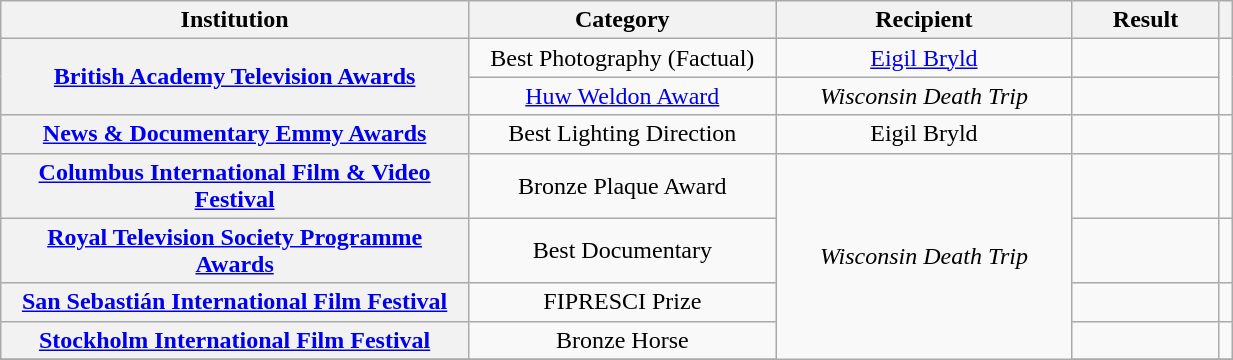<table class="wikitable unsortable plainrowheaders" style="width:65%;">
<tr>
<th style="width:38%;">Institution</th>
<th style="width:25%;">Category</th>
<th style="width:40;">Recipient</th>
<th style="width:12%;">Result</th>
<th style="width:1%;"></th>
</tr>
<tr>
<th scope="row" rowspan="2" style="text-align:center;"><a href='#'>British Academy Television Awards</a></th>
<td style="text-align:center;">Best Photography (Factual)</td>
<td style="text-align:center;"><a href='#'>Eigil Bryld</a></td>
<td></td>
<td rowspan="2" style="text-align:center;"></td>
</tr>
<tr>
<td style="text-align:center;"><a href='#'>Huw Weldon Award</a></td>
<td style="text-align:center;"><em>Wisconsin Death Trip</em></td>
<td></td>
</tr>
<tr>
<th scope="row" style="text-align:center;"><a href='#'>News & Documentary Emmy Awards</a></th>
<td style="text-align:center;">Best Lighting Direction</td>
<td style="text-align:center;">Eigil Bryld</td>
<td></td>
<td style="text-align:center;"></td>
</tr>
<tr>
<th scope="row" style="text-align:center;"><a href='#'>Columbus International Film & Video Festival</a></th>
<td style="text-align:center;">Bronze Plaque Award</td>
<td style="text-align:center;" rowspan="5"><em>Wisconsin Death Trip</em></td>
<td></td>
<td style="text-align:center;"></td>
</tr>
<tr>
<th scope="row" style="text-align:center;"><a href='#'>Royal Television Society Programme Awards</a></th>
<td style="text-align:center;">Best Documentary</td>
<td></td>
<td style="text-align:center;"></td>
</tr>
<tr>
<th scope="row" style="text-align:center;"><a href='#'>San Sebastián International Film Festival</a></th>
<td style="text-align:center;">FIPRESCI Prize</td>
<td></td>
<td style="text-align:center;"></td>
</tr>
<tr>
<th scope="row" style="text-align:center;"><a href='#'>Stockholm International Film Festival</a></th>
<td style="text-align:center;">Bronze Horse</td>
<td></td>
<td style="text-align:center;"></td>
</tr>
<tr>
</tr>
</table>
